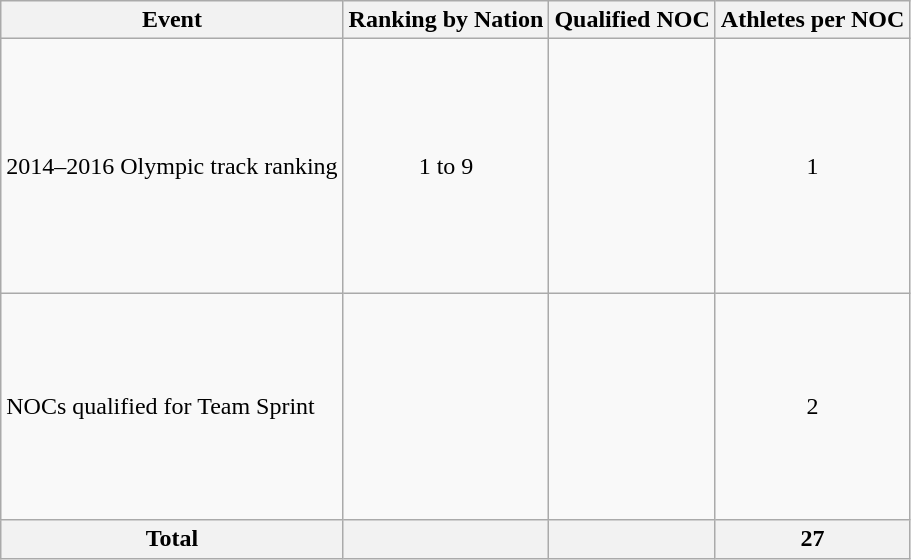<table class="wikitable">
<tr>
<th>Event</th>
<th>Ranking by Nation</th>
<th>Qualified NOC</th>
<th>Athletes per NOC</th>
</tr>
<tr>
<td>2014–2016 Olympic track ranking</td>
<td style="text-align:center;">1 to 9</td>
<td><br><br><br><br><br><br><br><br><s></s><br></td>
<td align=center>1</td>
</tr>
<tr>
<td>NOCs qualified for Team Sprint</td>
<td></td>
<td><br><br><br><br><br><br><br><br></td>
<td style="text-align:center;">2</td>
</tr>
<tr>
<th>Total</th>
<th></th>
<th></th>
<th>27</th>
</tr>
</table>
